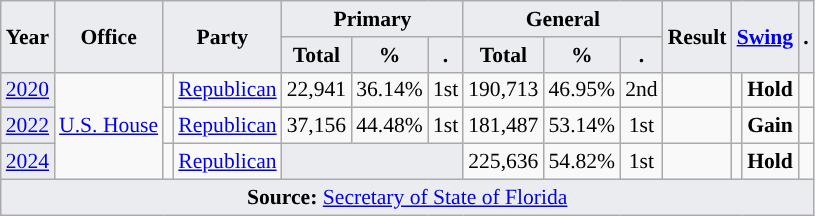<table class="wikitable" style="font-size:90%; text-align:center;">
<tr>
<th style="background-color:#EAECF0;" rowspan=2>Year</th>
<th style="background-color:#EAECF0;" rowspan=2>Office</th>
<th style="background-color:#EAECF0;" colspan=2 rowspan=2>Party</th>
<th style="background-color:#EAECF0;" colspan=3>Primary</th>
<th style="background-color:#EAECF0;" colspan=3>General</th>
<th style="background-color:#EAECF0;" rowspan=2>Result</th>
<th style="background-color:#EAECF0;" colspan=2 rowspan=2><a href='#'>Swing</a></th>
<th style="background-color:#EAECF0;" rowspan=2>.</th>
</tr>
<tr>
<th style="background-color:#EAECF0;">Total</th>
<th style="background-color:#EAECF0;">%</th>
<th style="background-color:#EAECF0;">.</th>
<th style="background-color:#EAECF0;">Total</th>
<th style="background-color:#EAECF0;">%</th>
<th style="background-color:#EAECF0;">.</th>
</tr>
<tr>
<td style="background-color:#EAECF0;"><a href='#'>2020</a></td>
<td rowspan="3"><a href='#'>U.S. House</a></td>
<td style="background-color:"></td>
<td><a href='#'>Republican</a></td>
<td>22,941</td>
<td>36.14%</td>
<td>1st</td>
<td>190,713</td>
<td>46.95%</td>
<td>2nd</td>
<td></td>
<td style="background-color:"></td>
<td><strong>Hold</strong></td>
<td></td>
</tr>
<tr>
<td style="background-color:#EAECF0;"><a href='#'>2022</a></td>
<td style="background-color:"></td>
<td><a href='#'>Republican</a></td>
<td>37,156</td>
<td>44.48%</td>
<td>1st</td>
<td>181,487</td>
<td>53.14%</td>
<td>1st</td>
<td></td>
<td style="background-color:"></td>
<td><strong>Gain</strong></td>
<td></td>
</tr>
<tr>
<td style="background-color:#EAECF0;"><a href='#'>2024</a></td>
<td style="background-color:"></td>
<td><a href='#'>Republican</a></td>
<td style="background-color:#EAECF0;"colspan="3"></td>
<td>225,636</td>
<td>54.82%</td>
<td>1st</td>
<td></td>
<td style="background-color:"></td>
<td><strong>Hold</strong></td>
<td></td>
</tr>
<tr>
<td style="background-color:#EAECF0;" colspan=14><strong>Source:</strong> <a href='#'>Secretary of State of Florida</a>  </td>
</tr>
</table>
